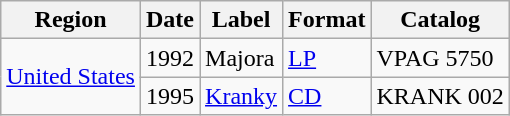<table class="wikitable">
<tr>
<th>Region</th>
<th>Date</th>
<th>Label</th>
<th>Format</th>
<th>Catalog</th>
</tr>
<tr>
<td rowspan="2"><a href='#'>United States</a></td>
<td>1992</td>
<td>Majora</td>
<td><a href='#'>LP</a></td>
<td>VPAG 5750</td>
</tr>
<tr>
<td>1995</td>
<td><a href='#'>Kranky</a></td>
<td><a href='#'>CD</a></td>
<td>KRANK 002</td>
</tr>
</table>
